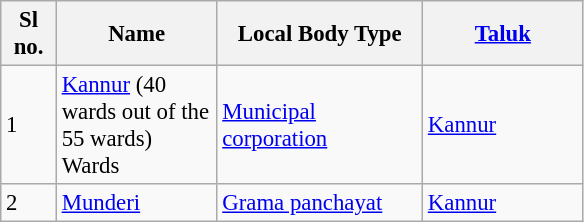<table class="wikitable sortable" style="font-size: 95%;">
<tr>
<th width="30px">Sl no.</th>
<th width="100px">Name</th>
<th width="130px">Local Body Type</th>
<th width="100px"><a href='#'>Taluk</a></th>
</tr>
<tr>
<td>1</td>
<td><a href='#'>Kannur</a> (40 wards out of the 55 wards)<br>Wards</td>
<td><a href='#'>Municipal corporation</a></td>
<td><a href='#'>Kannur</a></td>
</tr>
<tr>
<td>2</td>
<td><a href='#'>Munderi</a></td>
<td><a href='#'>Grama panchayat</a></td>
<td><a href='#'>Kannur</a></td>
</tr>
</table>
